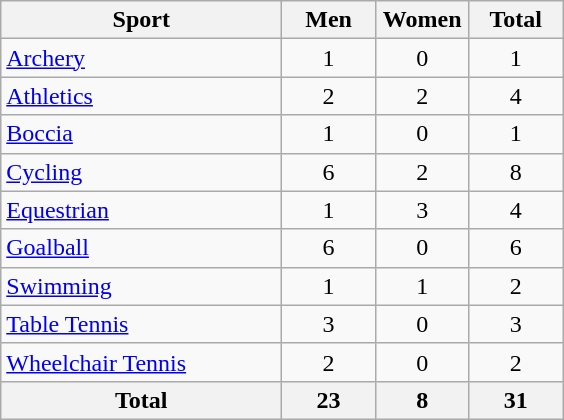<table class="wikitable sortable" style="text-align:center;">
<tr>
<th width=180>Sport</th>
<th width=55>Men</th>
<th width=55>Women</th>
<th width=55>Total</th>
</tr>
<tr>
<td align=left><a href='#'>Archery</a></td>
<td>1</td>
<td>0</td>
<td>1</td>
</tr>
<tr>
<td align=left><a href='#'>Athletics</a></td>
<td>2</td>
<td>2</td>
<td>4</td>
</tr>
<tr>
<td align=left><a href='#'>Boccia</a></td>
<td>1</td>
<td>0</td>
<td>1</td>
</tr>
<tr>
<td align=left><a href='#'>Cycling</a></td>
<td>6</td>
<td>2</td>
<td>8</td>
</tr>
<tr>
<td align=left><a href='#'>Equestrian</a></td>
<td>1</td>
<td>3</td>
<td>4</td>
</tr>
<tr>
<td align=left><a href='#'>Goalball</a></td>
<td>6</td>
<td>0</td>
<td>6</td>
</tr>
<tr>
<td align=left><a href='#'>Swimming</a></td>
<td>1</td>
<td>1</td>
<td>2</td>
</tr>
<tr>
<td align=left><a href='#'>Table Tennis</a></td>
<td>3</td>
<td>0</td>
<td>3</td>
</tr>
<tr>
<td align=left><a href='#'>Wheelchair Tennis</a></td>
<td>2</td>
<td>0</td>
<td>2</td>
</tr>
<tr>
<th>Total</th>
<th>23</th>
<th>8</th>
<th>31</th>
</tr>
</table>
